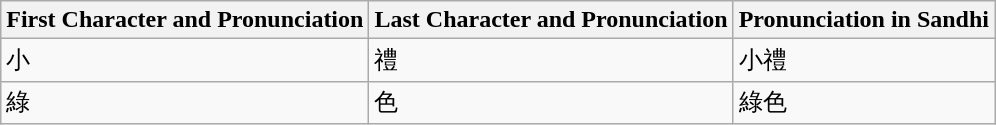<table class="wikitable">
<tr>
<th>First Character and Pronunciation</th>
<th>Last Character and Pronunciation</th>
<th>Pronunciation in Sandhi</th>
</tr>
<tr>
<td>小 </td>
<td>禮 </td>
<td>小禮 </td>
</tr>
<tr>
<td>綠 </td>
<td>色 </td>
<td>綠色 </td>
</tr>
</table>
